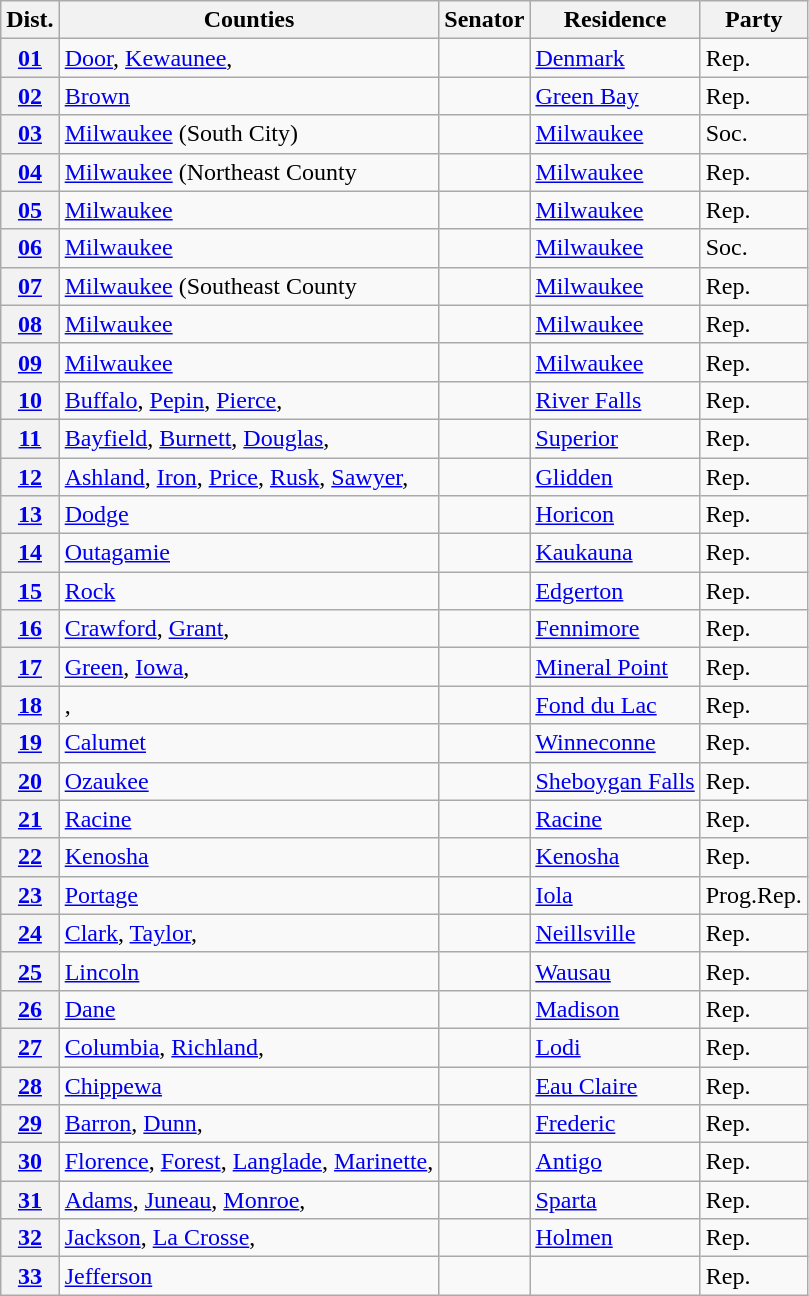<table class="wikitable sortable">
<tr>
<th>Dist.</th>
<th>Counties</th>
<th>Senator</th>
<th>Residence</th>
<th>Party</th>
</tr>
<tr>
<th><a href='#'>01</a></th>
<td><a href='#'>Door</a>, <a href='#'>Kewaunee</a>, </td>
<td></td>
<td><a href='#'>Denmark</a></td>
<td>Rep.</td>
</tr>
<tr>
<th><a href='#'>02</a></th>
<td><a href='#'>Brown</a> </td>
<td></td>
<td><a href='#'>Green Bay</a></td>
<td>Rep.</td>
</tr>
<tr>
<th><a href='#'>03</a></th>
<td><a href='#'>Milwaukee</a> (South City)</td>
<td></td>
<td><a href='#'>Milwaukee</a></td>
<td>Soc.</td>
</tr>
<tr>
<th><a href='#'>04</a></th>
<td><a href='#'>Milwaukee</a> (Northeast County </td>
<td></td>
<td><a href='#'>Milwaukee</a></td>
<td>Rep.</td>
</tr>
<tr>
<th><a href='#'>05</a></th>
<td><a href='#'>Milwaukee</a> </td>
<td></td>
<td><a href='#'>Milwaukee</a></td>
<td>Rep.</td>
</tr>
<tr>
<th><a href='#'>06</a></th>
<td><a href='#'>Milwaukee</a> </td>
<td></td>
<td><a href='#'>Milwaukee</a></td>
<td>Soc.</td>
</tr>
<tr>
<th><a href='#'>07</a></th>
<td><a href='#'>Milwaukee</a> (Southeast County </td>
<td></td>
<td><a href='#'>Milwaukee</a></td>
<td>Rep.</td>
</tr>
<tr>
<th><a href='#'>08</a></th>
<td><a href='#'>Milwaukee</a> </td>
<td></td>
<td><a href='#'>Milwaukee</a></td>
<td>Rep.</td>
</tr>
<tr>
<th><a href='#'>09</a></th>
<td><a href='#'>Milwaukee</a> </td>
<td></td>
<td><a href='#'>Milwaukee</a></td>
<td>Rep.</td>
</tr>
<tr>
<th><a href='#'>10</a></th>
<td><a href='#'>Buffalo</a>, <a href='#'>Pepin</a>, <a href='#'>Pierce</a>, </td>
<td></td>
<td><a href='#'>River Falls</a></td>
<td>Rep.</td>
</tr>
<tr>
<th><a href='#'>11</a></th>
<td><a href='#'>Bayfield</a>, <a href='#'>Burnett</a>, <a href='#'>Douglas</a>, </td>
<td></td>
<td><a href='#'>Superior</a></td>
<td>Rep.</td>
</tr>
<tr>
<th><a href='#'>12</a></th>
<td><a href='#'>Ashland</a>, <a href='#'>Iron</a>, <a href='#'>Price</a>, <a href='#'>Rusk</a>, <a href='#'>Sawyer</a>, </td>
<td></td>
<td><a href='#'>Glidden</a></td>
<td>Rep.</td>
</tr>
<tr>
<th><a href='#'>13</a></th>
<td><a href='#'>Dodge</a> </td>
<td></td>
<td><a href='#'>Horicon</a></td>
<td>Rep.</td>
</tr>
<tr>
<th><a href='#'>14</a></th>
<td><a href='#'>Outagamie</a> </td>
<td></td>
<td><a href='#'>Kaukauna</a></td>
<td>Rep.</td>
</tr>
<tr>
<th><a href='#'>15</a></th>
<td><a href='#'>Rock</a></td>
<td></td>
<td><a href='#'>Edgerton</a></td>
<td>Rep.</td>
</tr>
<tr>
<th><a href='#'>16</a></th>
<td><a href='#'>Crawford</a>, <a href='#'>Grant</a>, </td>
<td></td>
<td><a href='#'>Fennimore</a></td>
<td>Rep.</td>
</tr>
<tr>
<th><a href='#'>17</a></th>
<td><a href='#'>Green</a>, <a href='#'>Iowa</a>, </td>
<td></td>
<td><a href='#'>Mineral Point</a></td>
<td>Rep.</td>
</tr>
<tr>
<th><a href='#'>18</a></th>
<td>,  </td>
<td></td>
<td><a href='#'>Fond du Lac</a></td>
<td>Rep.</td>
</tr>
<tr>
<th><a href='#'>19</a></th>
<td><a href='#'>Calumet</a> </td>
<td></td>
<td><a href='#'>Winneconne</a></td>
<td>Rep.</td>
</tr>
<tr>
<th><a href='#'>20</a></th>
<td><a href='#'>Ozaukee</a> </td>
<td></td>
<td><a href='#'>Sheboygan Falls</a></td>
<td>Rep.</td>
</tr>
<tr>
<th><a href='#'>21</a></th>
<td><a href='#'>Racine</a></td>
<td></td>
<td><a href='#'>Racine</a></td>
<td>Rep.</td>
</tr>
<tr>
<th><a href='#'>22</a></th>
<td><a href='#'>Kenosha</a> </td>
<td></td>
<td><a href='#'>Kenosha</a></td>
<td>Rep.</td>
</tr>
<tr>
<th><a href='#'>23</a></th>
<td><a href='#'>Portage</a> </td>
<td></td>
<td><a href='#'>Iola</a></td>
<td>Prog.Rep.</td>
</tr>
<tr>
<th><a href='#'>24</a></th>
<td><a href='#'>Clark</a>, <a href='#'>Taylor</a>, </td>
<td></td>
<td><a href='#'>Neillsville</a></td>
<td>Rep.</td>
</tr>
<tr>
<th><a href='#'>25</a></th>
<td><a href='#'>Lincoln</a> </td>
<td></td>
<td><a href='#'>Wausau</a></td>
<td>Rep.</td>
</tr>
<tr>
<th><a href='#'>26</a></th>
<td><a href='#'>Dane</a></td>
<td></td>
<td><a href='#'>Madison</a></td>
<td>Rep.</td>
</tr>
<tr>
<th><a href='#'>27</a></th>
<td><a href='#'>Columbia</a>, <a href='#'>Richland</a>, </td>
<td></td>
<td><a href='#'>Lodi</a></td>
<td>Rep.</td>
</tr>
<tr>
<th><a href='#'>28</a></th>
<td><a href='#'>Chippewa</a> </td>
<td></td>
<td><a href='#'>Eau Claire</a></td>
<td>Rep.</td>
</tr>
<tr>
<th><a href='#'>29</a></th>
<td><a href='#'>Barron</a>, <a href='#'>Dunn</a>, </td>
<td></td>
<td><a href='#'>Frederic</a></td>
<td>Rep.</td>
</tr>
<tr>
<th><a href='#'>30</a></th>
<td><a href='#'>Florence</a>, <a href='#'>Forest</a>, <a href='#'>Langlade</a>, <a href='#'>Marinette</a>, </td>
<td></td>
<td><a href='#'>Antigo</a></td>
<td>Rep.</td>
</tr>
<tr>
<th><a href='#'>31</a></th>
<td><a href='#'>Adams</a>, <a href='#'>Juneau</a>, <a href='#'>Monroe</a>, </td>
<td></td>
<td><a href='#'>Sparta</a></td>
<td>Rep.</td>
</tr>
<tr>
<th><a href='#'>32</a></th>
<td><a href='#'>Jackson</a>, <a href='#'>La Crosse</a>, </td>
<td></td>
<td><a href='#'>Holmen</a></td>
<td>Rep.</td>
</tr>
<tr>
<th><a href='#'>33</a></th>
<td><a href='#'>Jefferson</a> </td>
<td></td>
<td></td>
<td>Rep.</td>
</tr>
</table>
